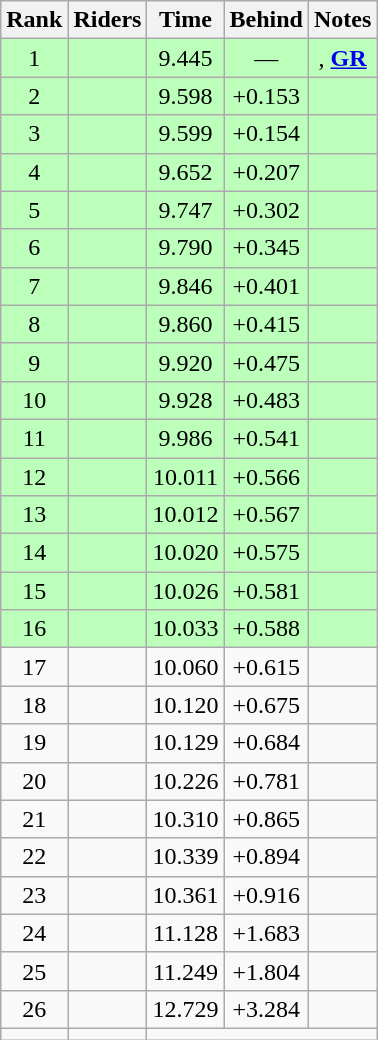<table class="wikitable sortable" style="text-align:center">
<tr>
<th>Rank</th>
<th>Riders</th>
<th>Time</th>
<th>Behind</th>
<th>Notes</th>
</tr>
<tr bgcolor=bbffbb>
<td>1</td>
<td align=left></td>
<td>9.445</td>
<td>—</td>
<td>, <strong><a href='#'>GR</a></strong></td>
</tr>
<tr bgcolor=bbffbb>
<td>2</td>
<td align=left></td>
<td>9.598</td>
<td>+0.153</td>
<td></td>
</tr>
<tr bgcolor=bbffbb>
<td>3</td>
<td align=left></td>
<td>9.599</td>
<td>+0.154</td>
<td></td>
</tr>
<tr bgcolor=bbffbb>
<td>4</td>
<td align=left></td>
<td>9.652</td>
<td>+0.207</td>
<td></td>
</tr>
<tr bgcolor=bbffbb>
<td>5</td>
<td align=left></td>
<td>9.747</td>
<td>+0.302</td>
<td></td>
</tr>
<tr bgcolor=bbffbb>
<td>6</td>
<td align=left></td>
<td>9.790</td>
<td>+0.345</td>
<td></td>
</tr>
<tr bgcolor=bbffbb>
<td>7</td>
<td align=left></td>
<td>9.846</td>
<td>+0.401</td>
<td></td>
</tr>
<tr bgcolor=bbffbb>
<td>8</td>
<td align=left></td>
<td>9.860</td>
<td>+0.415</td>
<td></td>
</tr>
<tr bgcolor=bbffbb>
<td>9</td>
<td align=left></td>
<td>9.920</td>
<td>+0.475</td>
<td></td>
</tr>
<tr bgcolor=bbffbb>
<td>10</td>
<td align=left></td>
<td>9.928</td>
<td>+0.483</td>
<td></td>
</tr>
<tr bgcolor=bbffbb>
<td>11</td>
<td align=left></td>
<td>9.986</td>
<td>+0.541</td>
<td></td>
</tr>
<tr bgcolor=bbffbb>
<td>12</td>
<td align=left></td>
<td>10.011</td>
<td>+0.566</td>
<td></td>
</tr>
<tr bgcolor=bbffbb>
<td>13</td>
<td align=left></td>
<td>10.012</td>
<td>+0.567</td>
<td></td>
</tr>
<tr bgcolor=bbffbb>
<td>14</td>
<td align=left></td>
<td>10.020</td>
<td>+0.575</td>
<td></td>
</tr>
<tr bgcolor=bbffbb>
<td>15</td>
<td align=left></td>
<td>10.026</td>
<td>+0.581</td>
<td></td>
</tr>
<tr bgcolor=bbffbb>
<td>16</td>
<td align=left></td>
<td>10.033</td>
<td>+0.588</td>
<td></td>
</tr>
<tr>
<td>17</td>
<td align=left></td>
<td>10.060</td>
<td>+0.615</td>
<td></td>
</tr>
<tr>
<td>18</td>
<td align=left></td>
<td>10.120</td>
<td>+0.675</td>
<td></td>
</tr>
<tr>
<td>19</td>
<td align=left></td>
<td>10.129</td>
<td>+0.684</td>
<td></td>
</tr>
<tr>
<td>20</td>
<td align=left></td>
<td>10.226</td>
<td>+0.781</td>
<td></td>
</tr>
<tr>
<td>21</td>
<td align=left></td>
<td>10.310</td>
<td>+0.865</td>
<td></td>
</tr>
<tr>
<td>22</td>
<td align=left></td>
<td>10.339</td>
<td>+0.894</td>
<td></td>
</tr>
<tr>
<td>23</td>
<td align=left></td>
<td>10.361</td>
<td>+0.916</td>
<td></td>
</tr>
<tr>
<td>24</td>
<td align=left></td>
<td>11.128</td>
<td>+1.683</td>
<td></td>
</tr>
<tr>
<td>25</td>
<td align=left></td>
<td>11.249</td>
<td>+1.804</td>
<td></td>
</tr>
<tr>
<td>26</td>
<td align=left></td>
<td>12.729</td>
<td>+3.284</td>
<td></td>
</tr>
<tr>
<td></td>
<td align=left></td>
<td colspan=3></td>
</tr>
</table>
